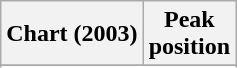<table class="wikitable sortable">
<tr>
<th>Chart (2003)</th>
<th>Peak<br>position</th>
</tr>
<tr>
</tr>
<tr>
</tr>
<tr>
</tr>
<tr>
</tr>
<tr>
</tr>
<tr>
</tr>
<tr>
</tr>
<tr>
</tr>
</table>
